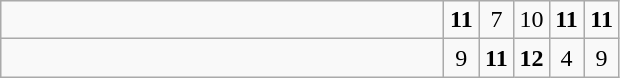<table class="wikitable">
<tr>
<td style="width:18em"></td>
<td align=center style="width:1em"><strong>11</strong></td>
<td align=center style="width:1em">7</td>
<td align=center style="width:1em">10</td>
<td align=center style="width:1em"><strong>11</strong></td>
<td align=center style="width:1em"><strong>11</strong></td>
</tr>
<tr>
<td style="width:18em"></td>
<td align=center style="width:1em">9</td>
<td align=center style="width:1em"><strong>11</strong></td>
<td align=center style="width:1em"><strong>12</strong></td>
<td align=center style="width:1em">4</td>
<td align=center style="width:1em">9</td>
</tr>
</table>
